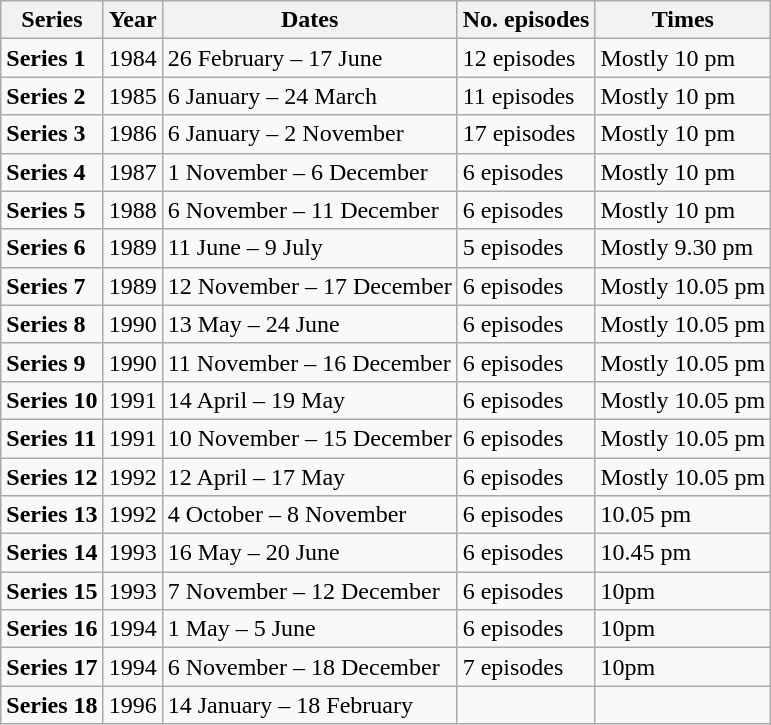<table class="wikitable">
<tr>
<th>Series</th>
<th>Year</th>
<th>Dates</th>
<th>No. episodes</th>
<th>Times</th>
</tr>
<tr>
<td><strong>Series  1</strong></td>
<td>1984</td>
<td>26  February – 17 June</td>
<td>12  episodes</td>
<td>Mostly  10 pm</td>
</tr>
<tr>
<td><strong>Series  2</strong></td>
<td>1985</td>
<td>6  January – 24 March</td>
<td>11  episodes</td>
<td>Mostly  10 pm</td>
</tr>
<tr>
<td><strong>Series  3</strong></td>
<td>1986</td>
<td>6  January – 2 November</td>
<td>17  episodes</td>
<td>Mostly  10 pm</td>
</tr>
<tr>
<td><strong>Series  4</strong></td>
<td>1987</td>
<td>1  November – 6 December</td>
<td>6 episodes</td>
<td>Mostly  10 pm</td>
</tr>
<tr>
<td><strong>Series  5</strong></td>
<td>1988</td>
<td>6  November – 11 December</td>
<td>6  episodes</td>
<td>Mostly  10 pm</td>
</tr>
<tr>
<td><strong>Series  6</strong></td>
<td>1989</td>
<td>11  June – 9 July</td>
<td>5  episodes</td>
<td>Mostly  9.30 pm</td>
</tr>
<tr>
<td><strong>Series  7</strong></td>
<td>1989</td>
<td>12  November – 17 December</td>
<td>6  episodes</td>
<td>Mostly  10.05 pm</td>
</tr>
<tr>
<td><strong>Series  8</strong></td>
<td>1990</td>
<td>13  May – 24 June</td>
<td>6 episodes</td>
<td>Mostly  10.05 pm</td>
</tr>
<tr>
<td><strong>Series  9</strong></td>
<td>1990</td>
<td>11  November – 16 December</td>
<td>6  episodes</td>
<td>Mostly  10.05 pm</td>
</tr>
<tr>
<td><strong>Series  10</strong></td>
<td>1991</td>
<td>14  April – 19 May</td>
<td>6  episodes</td>
<td>Mostly  10.05 pm</td>
</tr>
<tr>
<td><strong>Series  11</strong></td>
<td>1991</td>
<td>10  November – 15 December</td>
<td>6  episodes</td>
<td>Mostly  10.05 pm</td>
</tr>
<tr>
<td><strong>Series  12</strong></td>
<td>1992</td>
<td>12  April – 17 May</td>
<td>6  episodes</td>
<td>Mostly  10.05 pm</td>
</tr>
<tr>
<td><strong>Series  13</strong></td>
<td>1992</td>
<td>4  October – 8 November</td>
<td>6  episodes</td>
<td>10.05 pm</td>
</tr>
<tr>
<td><strong>Series  14</strong></td>
<td>1993</td>
<td>16  May – 20 June</td>
<td>6  episodes</td>
<td>10.45 pm</td>
</tr>
<tr>
<td><strong>Series  15</strong></td>
<td>1993</td>
<td>7  November – 12 December</td>
<td>6  episodes</td>
<td>10pm</td>
</tr>
<tr>
<td><strong>Series  16</strong></td>
<td>1994</td>
<td>1 May  – 5 June</td>
<td>6  episodes</td>
<td>10pm</td>
</tr>
<tr>
<td><strong>Series  17</strong></td>
<td>1994</td>
<td>6  November – 18 December</td>
<td>7  episodes</td>
<td>10pm</td>
</tr>
<tr>
<td><strong>Series  18</strong></td>
<td>1996</td>
<td>14  January – 18 February</td>
<td></td>
<td></td>
</tr>
</table>
